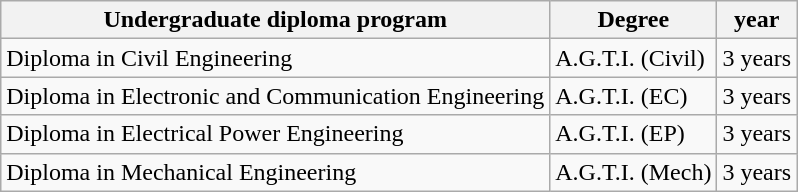<table class="wikitable">
<tr>
<th>Undergraduate diploma program</th>
<th>Degree</th>
<th>year</th>
</tr>
<tr>
<td>Diploma in Civil Engineering</td>
<td>A.G.T.I. (Civil)</td>
<td>3 years</td>
</tr>
<tr>
<td>Diploma in Electronic and Communication Engineering</td>
<td>A.G.T.I. (EC)</td>
<td>3 years</td>
</tr>
<tr>
<td>Diploma in Electrical Power Engineering</td>
<td>A.G.T.I. (EP)</td>
<td>3 years</td>
</tr>
<tr>
<td>Diploma in Mechanical Engineering</td>
<td>A.G.T.I. (Mech)</td>
<td>3 years</td>
</tr>
</table>
